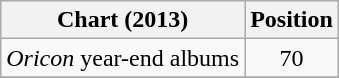<table class="wikitable plainrowheaders sortable" style="text-align:center;">
<tr>
<th>Chart (2013)</th>
<th>Position</th>
</tr>
<tr>
<td><em>Oricon</em> year-end albums</td>
<td align="center">70</td>
</tr>
<tr>
</tr>
</table>
